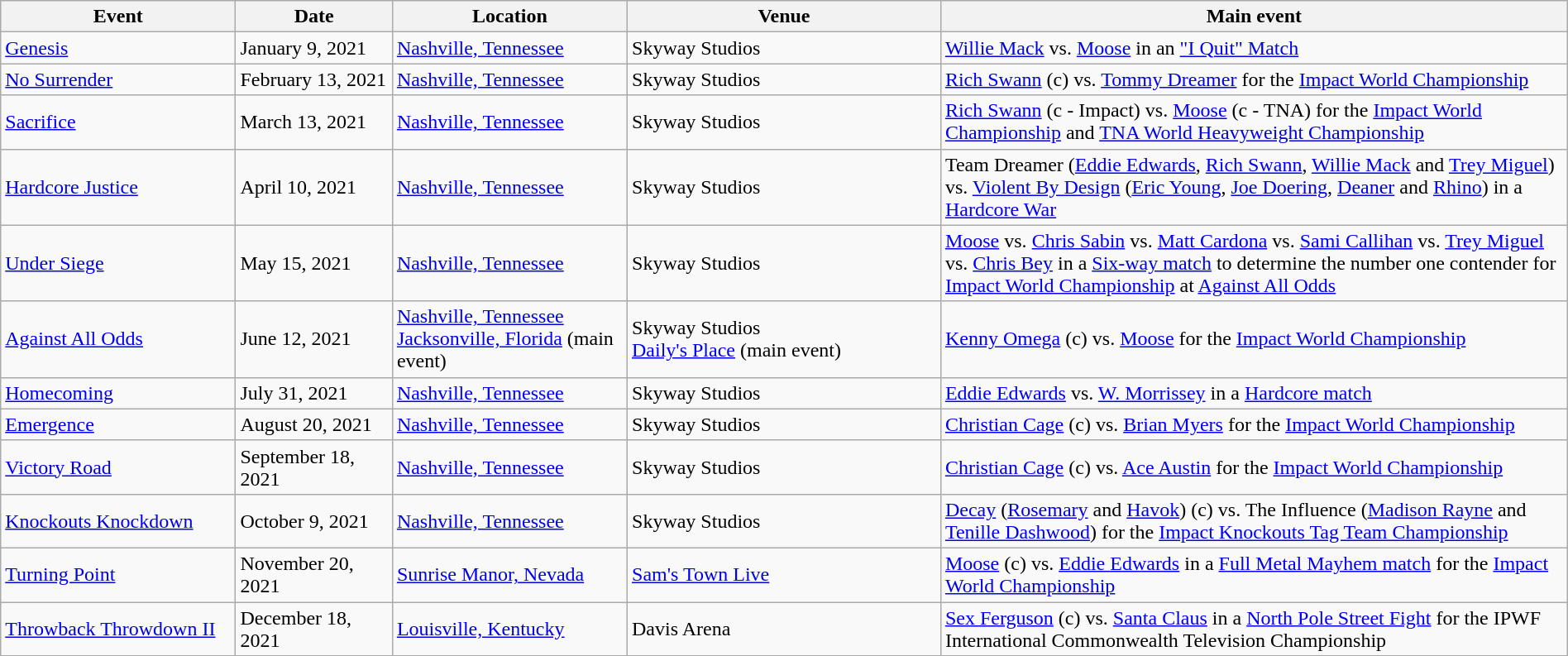<table class="wikitable sortable" width="100%" style="align: center">
<tr>
<th width="15%">Event</th>
<th width="10%">Date</th>
<th width="15%">Location</th>
<th width="20%">Venue</th>
<th width="40%">Main event</th>
</tr>
<tr>
<td><a href='#'>Genesis</a></td>
<td>January 9, 2021</td>
<td><a href='#'>Nashville, Tennessee</a></td>
<td>Skyway Studios</td>
<td><a href='#'>Willie Mack</a> vs. <a href='#'>Moose</a> in an <a href='#'>"I Quit" Match</a></td>
</tr>
<tr>
<td><a href='#'>No Surrender</a></td>
<td>February 13, 2021</td>
<td><a href='#'>Nashville, Tennessee</a></td>
<td>Skyway Studios</td>
<td><a href='#'>Rich Swann</a> (c) vs. <a href='#'>Tommy Dreamer</a> for the <a href='#'>Impact World Championship</a></td>
</tr>
<tr>
<td><a href='#'>Sacrifice</a></td>
<td>March 13, 2021</td>
<td><a href='#'>Nashville, Tennessee</a></td>
<td>Skyway Studios</td>
<td><a href='#'>Rich Swann</a> (c - Impact) vs. <a href='#'>Moose</a> (c - TNA) for the <a href='#'>Impact World Championship</a> and <a href='#'>TNA World Heavyweight Championship</a></td>
</tr>
<tr>
<td><a href='#'>Hardcore Justice</a></td>
<td>April 10, 2021</td>
<td><a href='#'>Nashville, Tennessee</a></td>
<td>Skyway Studios</td>
<td>Team Dreamer (<a href='#'>Eddie Edwards</a>, <a href='#'>Rich Swann</a>, <a href='#'>Willie Mack</a> and <a href='#'>Trey Miguel</a>) vs. <a href='#'>Violent By Design</a> (<a href='#'>Eric Young</a>, <a href='#'>Joe Doering</a>, <a href='#'>Deaner</a> and <a href='#'>Rhino</a>) in a <a href='#'>Hardcore War</a></td>
</tr>
<tr>
<td><a href='#'>Under Siege</a></td>
<td>May 15, 2021</td>
<td><a href='#'>Nashville, Tennessee</a></td>
<td>Skyway Studios</td>
<td><a href='#'>Moose</a> vs. <a href='#'>Chris Sabin</a> vs. <a href='#'>Matt Cardona</a> vs. <a href='#'>Sami Callihan</a> vs. <a href='#'>Trey Miguel</a> vs. <a href='#'>Chris Bey</a> in a <a href='#'>Six-way match</a> to determine the number one contender for <a href='#'>Impact World Championship</a> at <a href='#'>Against All Odds</a></td>
</tr>
<tr>
<td><a href='#'>Against All Odds</a></td>
<td>June 12, 2021</td>
<td><a href='#'>Nashville, Tennessee</a><br><a href='#'>Jacksonville, Florida</a> (main event)</td>
<td>Skyway Studios<br><a href='#'>Daily's Place</a> (main event)</td>
<td><a href='#'>Kenny Omega</a> (c) vs. <a href='#'>Moose</a> for the <a href='#'>Impact World Championship</a></td>
</tr>
<tr>
<td><a href='#'>Homecoming</a></td>
<td>July 31, 2021</td>
<td><a href='#'>Nashville, Tennessee</a></td>
<td>Skyway Studios</td>
<td><a href='#'>Eddie Edwards</a> vs. <a href='#'>W. Morrissey</a> in a <a href='#'>Hardcore match</a></td>
</tr>
<tr>
<td><a href='#'>Emergence</a></td>
<td>August 20, 2021</td>
<td><a href='#'>Nashville, Tennessee</a></td>
<td>Skyway Studios</td>
<td><a href='#'>Christian Cage</a> (c) vs. <a href='#'>Brian Myers</a> for the <a href='#'>Impact World Championship</a></td>
</tr>
<tr>
<td><a href='#'>Victory Road</a></td>
<td>September 18, 2021</td>
<td><a href='#'>Nashville, Tennessee</a></td>
<td>Skyway Studios</td>
<td><a href='#'>Christian Cage</a> (c) vs. <a href='#'>Ace Austin</a> for the <a href='#'>Impact World Championship</a></td>
</tr>
<tr>
<td><a href='#'>Knockouts Knockdown</a></td>
<td>October 9, 2021</td>
<td><a href='#'>Nashville, Tennessee</a></td>
<td>Skyway Studios</td>
<td><a href='#'>Decay</a> (<a href='#'>Rosemary</a> and <a href='#'>Havok</a>) (c) vs. The Influence (<a href='#'>Madison Rayne</a> and <a href='#'>Tenille Dashwood</a>) for the <a href='#'>Impact Knockouts Tag Team Championship</a></td>
</tr>
<tr>
<td><a href='#'>Turning Point</a></td>
<td>November 20, 2021</td>
<td><a href='#'>Sunrise Manor, Nevada</a></td>
<td><a href='#'>Sam's Town Live</a></td>
<td><a href='#'>Moose</a> (c) vs. <a href='#'>Eddie Edwards</a> in a <a href='#'>Full Metal Mayhem match</a> for the <a href='#'>Impact World Championship</a></td>
</tr>
<tr>
<td><a href='#'>Throwback Throwdown II</a></td>
<td>December 18, 2021</td>
<td><a href='#'>Louisville, Kentucky</a></td>
<td>Davis Arena</td>
<td><a href='#'>Sex Ferguson</a> (c) vs. <a href='#'>Santa Claus</a> in a <a href='#'>North Pole Street Fight</a> for the IPWF International Commonwealth Television Championship</td>
</tr>
</table>
